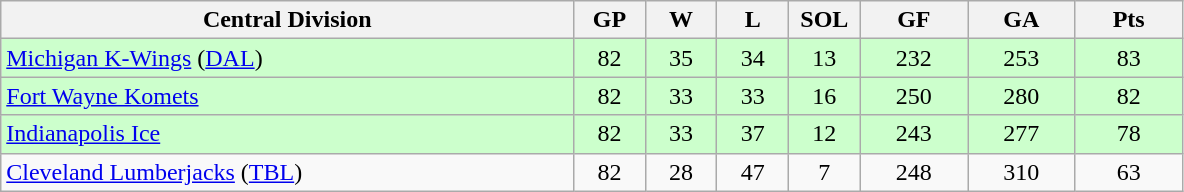<table class="wikitable">
<tr>
<th width="40%">Central Division</th>
<th width="5%">GP</th>
<th width="5%">W</th>
<th width="5%">L</th>
<th width="5%">SOL</th>
<th width="7.5%">GF</th>
<th width="7.5%">GA</th>
<th width="7.5%">Pts</th>
</tr>
<tr align="center" bgcolor="#CCFFCC">
<td align="left"><a href='#'>Michigan K-Wings</a> (<a href='#'>DAL</a>)</td>
<td>82</td>
<td>35</td>
<td>34</td>
<td>13</td>
<td>232</td>
<td>253</td>
<td>83</td>
</tr>
<tr align="center" bgcolor="#CCFFCC">
<td align="left"><a href='#'>Fort Wayne Komets</a></td>
<td>82</td>
<td>33</td>
<td>33</td>
<td>16</td>
<td>250</td>
<td>280</td>
<td>82</td>
</tr>
<tr align="center" bgcolor="#CCFFCC">
<td align="left"><a href='#'>Indianapolis Ice</a></td>
<td>82</td>
<td>33</td>
<td>37</td>
<td>12</td>
<td>243</td>
<td>277</td>
<td>78</td>
</tr>
<tr align="center">
<td align="left"><a href='#'>Cleveland Lumberjacks</a> (<a href='#'>TBL</a>)</td>
<td>82</td>
<td>28</td>
<td>47</td>
<td>7</td>
<td>248</td>
<td>310</td>
<td>63</td>
</tr>
</table>
